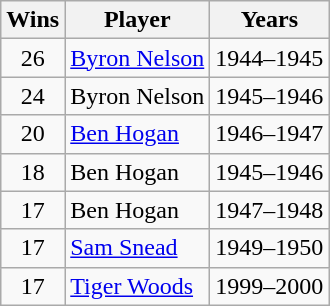<table class=wikitable>
<tr>
<th>Wins</th>
<th>Player</th>
<th>Years</th>
</tr>
<tr>
<td align=center>26</td>
<td><a href='#'>Byron Nelson</a></td>
<td align=center>1944–1945</td>
</tr>
<tr>
<td align=center>24</td>
<td>Byron Nelson</td>
<td align=center>1945–1946</td>
</tr>
<tr>
<td align=center>20</td>
<td><a href='#'>Ben Hogan</a></td>
<td align=center>1946–1947</td>
</tr>
<tr>
<td align=center>18</td>
<td>Ben Hogan</td>
<td align=center>1945–1946</td>
</tr>
<tr>
<td align=center>17</td>
<td>Ben Hogan</td>
<td align=center>1947–1948</td>
</tr>
<tr>
<td align=center>17</td>
<td><a href='#'>Sam Snead</a></td>
<td align=center>1949–1950</td>
</tr>
<tr>
<td align=center>17</td>
<td><a href='#'>Tiger Woods</a></td>
<td align=center>1999–2000</td>
</tr>
</table>
